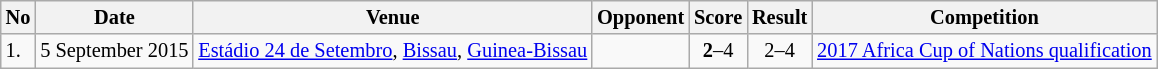<table class="wikitable" style="font-size:85%;">
<tr>
<th>No</th>
<th>Date</th>
<th>Venue</th>
<th>Opponent</th>
<th>Score</th>
<th>Result</th>
<th>Competition</th>
</tr>
<tr>
<td>1.</td>
<td>5 September 2015</td>
<td><a href='#'>Estádio 24 de Setembro</a>, <a href='#'>Bissau</a>, <a href='#'>Guinea-Bissau</a></td>
<td></td>
<td align=center><strong>2</strong>–4</td>
<td align=center>2–4</td>
<td><a href='#'>2017 Africa Cup of Nations qualification</a></td>
</tr>
</table>
